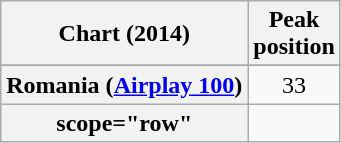<table class="wikitable sortable plainrowheaders" style="text-align:center">
<tr>
<th>Chart (2014)</th>
<th>Peak<br>position</th>
</tr>
<tr>
</tr>
<tr>
<th scope="row">Romania (<a href='#'>Airplay 100</a>)</th>
<td>33</td>
</tr>
<tr>
<th>scope="row" </th>
</tr>
</table>
